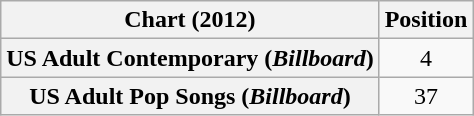<table class="wikitable plainrowheaders sortable" style="text-align:center">
<tr>
<th scope="col">Chart (2012)</th>
<th scope="col">Position</th>
</tr>
<tr>
<th scope="row">US Adult Contemporary (<em>Billboard</em>)</th>
<td>4</td>
</tr>
<tr>
<th scope="row">US Adult Pop Songs (<em>Billboard</em>)</th>
<td>37</td>
</tr>
</table>
